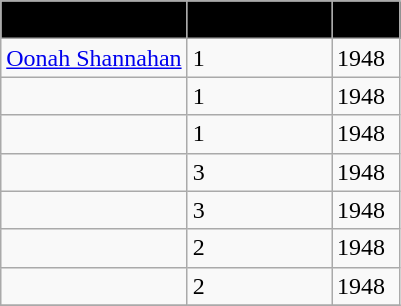<table class="wikitable collapsible" border="1">
<tr>
<th style="background:black;"><span>Player</span></th>
<th style="background:black;"><span>Appearances</span></th>
<th style="background:black;"><span>Years</span></th>
</tr>
<tr>
<td><a href='#'>Oonah Shannahan</a></td>
<td>1</td>
<td>1948</td>
</tr>
<tr>
<td></td>
<td>1</td>
<td>1948</td>
</tr>
<tr>
<td></td>
<td>1</td>
<td>1948</td>
</tr>
<tr>
<td></td>
<td>3</td>
<td>1948</td>
</tr>
<tr>
<td></td>
<td>3</td>
<td>1948</td>
</tr>
<tr>
<td></td>
<td>2</td>
<td>1948</td>
</tr>
<tr>
<td></td>
<td>2</td>
<td>1948</td>
</tr>
<tr>
</tr>
</table>
